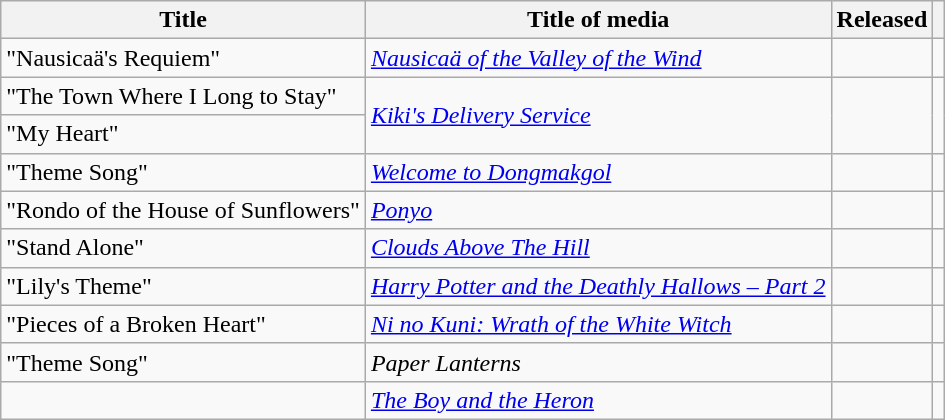<table class="wikitable sortable">
<tr>
<th>Title</th>
<th>Title of media</th>
<th>Released</th>
<th class="unsortable"></th>
</tr>
<tr>
<td>"Nausicaä's Requiem" </td>
<td><em><a href='#'>Nausicaä of the Valley of the Wind</a></em></td>
<td></td>
<td align="center"></td>
</tr>
<tr>
<td>"The Town Where I Long to Stay"</td>
<td rowspan="2"><em><a href='#'>Kiki's Delivery Service</a></em> </td>
<td rowspan="2"></td>
<td align="center" rowspan="2"></td>
</tr>
<tr>
<td>"My Heart"</td>
</tr>
<tr>
<td>"Theme Song"</td>
<td><em><a href='#'>Welcome to Dongmakgol</a></em></td>
<td></td>
<td align="center"></td>
</tr>
<tr>
<td>"Rondo of the House of Sunflowers"</td>
<td><em><a href='#'>Ponyo</a></em> </td>
<td></td>
<td align="center"></td>
</tr>
<tr>
<td>"Stand Alone"</td>
<td><em><a href='#'>Clouds Above The Hill</a></em></td>
<td></td>
<td align="center"></td>
</tr>
<tr>
<td>"Lily's Theme" </td>
<td><em><a href='#'>Harry Potter and the Deathly Hallows – Part 2</a></em></td>
<td></td>
<td align="center"></td>
</tr>
<tr>
<td>"Pieces of a Broken Heart" </td>
<td><em><a href='#'>Ni no Kuni: Wrath of the White Witch</a></em></td>
<td></td>
<td align="center"></td>
</tr>
<tr>
<td>"Theme Song"</td>
<td><em>Paper Lanterns</em></td>
<td></td>
<td align="center"></td>
</tr>
<tr>
<td></td>
<td><em><a href='#'>The Boy and the Heron</a></em></td>
<td></td>
<td align="center"></td>
</tr>
</table>
